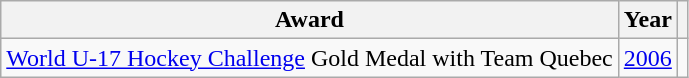<table class="wikitable">
<tr>
<th>Award</th>
<th>Year</th>
<th></th>
</tr>
<tr>
<td><a href='#'>World U-17 Hockey Challenge</a> Gold Medal with Team Quebec</td>
<td><a href='#'>2006</a></td>
<td></td>
</tr>
</table>
